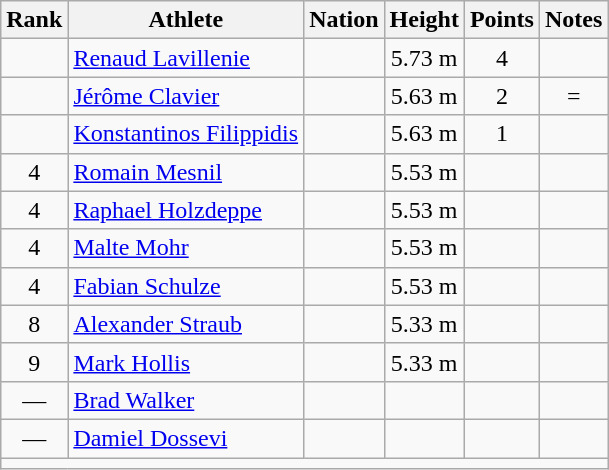<table class="wikitable mw-datatable sortable" style="text-align:center;">
<tr>
<th>Rank</th>
<th>Athlete</th>
<th>Nation</th>
<th>Height</th>
<th>Points</th>
<th>Notes</th>
</tr>
<tr>
<td></td>
<td align=left><a href='#'>Renaud Lavillenie</a></td>
<td align=left></td>
<td>5.73 m</td>
<td>4</td>
<td></td>
</tr>
<tr>
<td></td>
<td align=left><a href='#'>Jérôme Clavier</a></td>
<td align=left></td>
<td>5.63 m</td>
<td>2</td>
<td>=</td>
</tr>
<tr>
<td></td>
<td align=left><a href='#'>Konstantinos Filippidis</a></td>
<td align=left></td>
<td>5.63 m</td>
<td>1</td>
<td></td>
</tr>
<tr>
<td>4</td>
<td align=left><a href='#'>Romain Mesnil</a></td>
<td align=left></td>
<td>5.53 m</td>
<td></td>
<td></td>
</tr>
<tr>
<td>4</td>
<td align=left><a href='#'>Raphael Holzdeppe</a></td>
<td align=left></td>
<td>5.53 m</td>
<td></td>
<td></td>
</tr>
<tr>
<td>4</td>
<td align=left><a href='#'>Malte Mohr</a></td>
<td align=left></td>
<td>5.53 m</td>
<td></td>
<td></td>
</tr>
<tr>
<td>4</td>
<td align=left><a href='#'>Fabian Schulze</a></td>
<td align=left></td>
<td>5.53 m</td>
<td></td>
<td></td>
</tr>
<tr>
<td>8</td>
<td align=left><a href='#'>Alexander Straub</a></td>
<td align=left></td>
<td>5.33 m</td>
<td></td>
<td></td>
</tr>
<tr>
<td>9</td>
<td align=left><a href='#'>Mark Hollis</a></td>
<td align=left></td>
<td>5.33 m</td>
<td></td>
<td></td>
</tr>
<tr>
<td>—</td>
<td align=left><a href='#'>Brad Walker</a></td>
<td align=left></td>
<td></td>
<td></td>
<td></td>
</tr>
<tr>
<td>—</td>
<td align=left><a href='#'>Damiel Dossevi</a></td>
<td align=left></td>
<td></td>
<td></td>
<td></td>
</tr>
<tr class="sortbottom">
<td colspan=6></td>
</tr>
</table>
